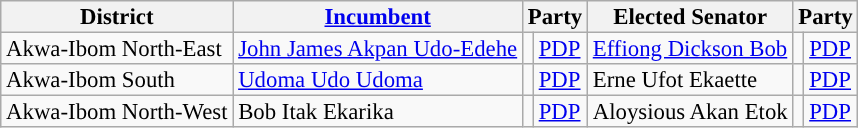<table class="sortable wikitable" style="font-size:95%;line-height:14px;">
<tr>
<th class="unsortable">District</th>
<th class="unsortable"><a href='#'>Incumbent</a></th>
<th colspan="2">Party</th>
<th class="unsortable">Elected Senator</th>
<th colspan="2">Party</th>
</tr>
<tr>
<td>Akwa-Ibom North-East</td>
<td><a href='#'>John James Akpan Udo-Edehe</a></td>
<td style="background:"></td>
<td><a href='#'>PDP</a></td>
<td><a href='#'>Effiong Dickson Bob</a></td>
<td style="background:"></td>
<td><a href='#'>PDP</a></td>
</tr>
<tr>
<td>Akwa-Ibom South</td>
<td><a href='#'>Udoma Udo Udoma</a></td>
<td style="background:"></td>
<td><a href='#'>PDP</a></td>
<td>Erne Ufot Ekaette</td>
<td style="background:"></td>
<td><a href='#'>PDP</a></td>
</tr>
<tr>
<td>Akwa-Ibom North-West</td>
<td>Bob Itak Ekarika</td>
<td style="background:"></td>
<td><a href='#'>PDP</a></td>
<td>Aloysious Akan Etok</td>
<td style="background:"></td>
<td><a href='#'>PDP</a></td>
</tr>
</table>
